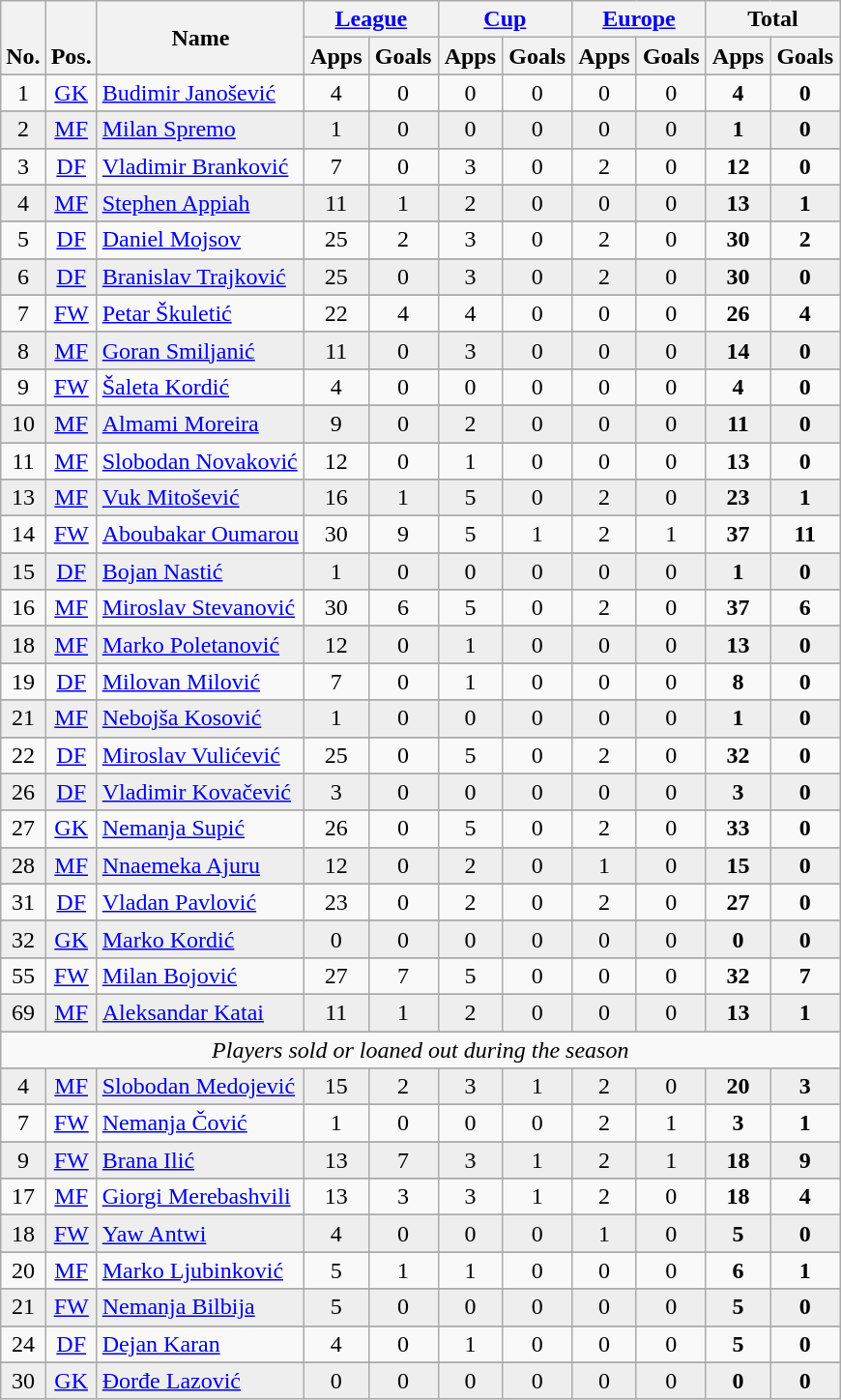<table class="wikitable" style="text-align:center">
<tr>
<th rowspan="2" valign="bottom">No.</th>
<th rowspan="2" valign="bottom">Pos.</th>
<th rowspan="2">Name</th>
<th colspan="2" width="85"><a href='#'>League</a></th>
<th colspan="2" width="85"><a href='#'>Cup</a></th>
<th colspan="2" width="85"><a href='#'>Europe</a></th>
<th colspan="2" width="85">Total</th>
</tr>
<tr>
<th>Apps</th>
<th>Goals</th>
<th>Apps</th>
<th>Goals</th>
<th>Apps</th>
<th>Goals</th>
<th>Apps</th>
<th>Goals</th>
</tr>
<tr>
</tr>
<tr>
<td>1</td>
<td><a href='#'>GK</a></td>
<td align="left"> <a href='#'>Budimir Janošević</a></td>
<td>4</td>
<td>0</td>
<td>0</td>
<td>0</td>
<td>0</td>
<td>0</td>
<td><strong>4</strong></td>
<td><strong>0</strong></td>
</tr>
<tr>
</tr>
<tr bgcolor=#EEEEEE>
<td>2</td>
<td><a href='#'>MF</a></td>
<td align="left"> <a href='#'>Milan Spremo</a></td>
<td>1</td>
<td>0</td>
<td>0</td>
<td>0</td>
<td>0</td>
<td>0</td>
<td><strong>1</strong></td>
<td><strong>0</strong></td>
</tr>
<tr>
</tr>
<tr>
<td>3</td>
<td><a href='#'>DF</a></td>
<td align="left"> <a href='#'>Vladimir Branković</a></td>
<td>7</td>
<td>0</td>
<td>3</td>
<td>0</td>
<td>2</td>
<td>0</td>
<td><strong>12</strong></td>
<td><strong>0</strong></td>
</tr>
<tr>
</tr>
<tr bgcolor=#EEEEEE>
<td>4</td>
<td><a href='#'>MF</a></td>
<td align="left"> <a href='#'>Stephen Appiah</a></td>
<td>11</td>
<td>1</td>
<td>2</td>
<td>0</td>
<td>0</td>
<td>0</td>
<td><strong>13</strong></td>
<td><strong>1</strong></td>
</tr>
<tr>
</tr>
<tr>
<td>5</td>
<td><a href='#'>DF</a></td>
<td align="left"> <a href='#'>Daniel Mojsov</a></td>
<td>25</td>
<td>2</td>
<td>3</td>
<td>0</td>
<td>2</td>
<td>0</td>
<td><strong>30</strong></td>
<td><strong>2</strong></td>
</tr>
<tr>
</tr>
<tr bgcolor=#EEEEEE>
<td>6</td>
<td><a href='#'>DF</a></td>
<td align="left"> <a href='#'>Branislav Trajković</a></td>
<td>25</td>
<td>0</td>
<td>3</td>
<td>0</td>
<td>2</td>
<td>0</td>
<td><strong>30</strong></td>
<td><strong>0</strong></td>
</tr>
<tr>
</tr>
<tr>
<td>7</td>
<td><a href='#'>FW</a></td>
<td align="left"> <a href='#'>Petar Škuletić</a></td>
<td>22</td>
<td>4</td>
<td>4</td>
<td>0</td>
<td>0</td>
<td>0</td>
<td><strong>26</strong></td>
<td><strong>4</strong></td>
</tr>
<tr>
</tr>
<tr bgcolor=#EEEEEE>
<td>8</td>
<td><a href='#'>MF</a></td>
<td align="left"> <a href='#'>Goran Smiljanić</a></td>
<td>11</td>
<td>0</td>
<td>3</td>
<td>0</td>
<td>0</td>
<td>0</td>
<td><strong>14</strong></td>
<td><strong>0</strong></td>
</tr>
<tr>
</tr>
<tr>
<td>9</td>
<td><a href='#'>FW</a></td>
<td align="left"> <a href='#'>Šaleta Kordić</a></td>
<td>4</td>
<td>0</td>
<td>0</td>
<td>0</td>
<td>0</td>
<td>0</td>
<td><strong>4</strong></td>
<td><strong>0</strong></td>
</tr>
<tr>
</tr>
<tr bgcolor=#EEEEEE>
<td>10</td>
<td><a href='#'>MF</a></td>
<td align="left"> <a href='#'>Almami Moreira</a></td>
<td>9</td>
<td>0</td>
<td>2</td>
<td>0</td>
<td>0</td>
<td>0</td>
<td><strong>11</strong></td>
<td><strong>0</strong></td>
</tr>
<tr>
</tr>
<tr>
<td>11</td>
<td><a href='#'>MF</a></td>
<td align="left"> <a href='#'>Slobodan Novaković</a></td>
<td>12</td>
<td>0</td>
<td>1</td>
<td>0</td>
<td>0</td>
<td>0</td>
<td><strong>13</strong></td>
<td><strong>0</strong></td>
</tr>
<tr>
</tr>
<tr bgcolor=#EEEEEE>
<td>13</td>
<td><a href='#'>MF</a></td>
<td align="left"> <a href='#'>Vuk Mitošević</a></td>
<td>16</td>
<td>1</td>
<td>5</td>
<td>0</td>
<td>2</td>
<td>0</td>
<td><strong>23</strong></td>
<td><strong>1</strong></td>
</tr>
<tr>
</tr>
<tr>
<td>14</td>
<td><a href='#'>FW</a></td>
<td align="left"> <a href='#'>Aboubakar Oumarou</a></td>
<td>30</td>
<td>9</td>
<td>5</td>
<td>1</td>
<td>2</td>
<td>1</td>
<td><strong>37</strong></td>
<td><strong>11</strong></td>
</tr>
<tr>
</tr>
<tr bgcolor=#EEEEEE>
<td>15</td>
<td><a href='#'>DF</a></td>
<td align="left"> <a href='#'>Bojan Nastić</a></td>
<td>1</td>
<td>0</td>
<td>0</td>
<td>0</td>
<td>0</td>
<td>0</td>
<td><strong>1</strong></td>
<td><strong>0</strong></td>
</tr>
<tr>
</tr>
<tr>
<td>16</td>
<td><a href='#'>MF</a></td>
<td align="left"> <a href='#'>Miroslav Stevanović</a></td>
<td>30</td>
<td>6</td>
<td>5</td>
<td>0</td>
<td>2</td>
<td>0</td>
<td><strong>37</strong></td>
<td><strong>6</strong></td>
</tr>
<tr>
</tr>
<tr bgcolor=#EEEEEE>
<td>18</td>
<td><a href='#'>MF</a></td>
<td align="left"> <a href='#'>Marko Poletanović</a></td>
<td>12</td>
<td>0</td>
<td>1</td>
<td>0</td>
<td>0</td>
<td>0</td>
<td><strong>13</strong></td>
<td><strong>0</strong></td>
</tr>
<tr>
</tr>
<tr>
<td>19</td>
<td><a href='#'>DF</a></td>
<td align="left"> <a href='#'>Milovan Milović</a></td>
<td>7</td>
<td>0</td>
<td>1</td>
<td>0</td>
<td>0</td>
<td>0</td>
<td><strong>8</strong></td>
<td><strong>0</strong></td>
</tr>
<tr>
</tr>
<tr bgcolor=#EEEEEE>
<td>21</td>
<td><a href='#'>MF</a></td>
<td align="left"> <a href='#'>Nebojša Kosović</a></td>
<td>1</td>
<td>0</td>
<td>0</td>
<td>0</td>
<td>0</td>
<td>0</td>
<td><strong>1</strong></td>
<td><strong>0</strong></td>
</tr>
<tr>
</tr>
<tr>
<td>22</td>
<td><a href='#'>DF</a></td>
<td align="left"> <a href='#'>Miroslav Vulićević</a></td>
<td>25</td>
<td>0</td>
<td>5</td>
<td>0</td>
<td>2</td>
<td>0</td>
<td><strong>32</strong></td>
<td><strong>0</strong></td>
</tr>
<tr>
</tr>
<tr bgcolor=#EEEEEE>
<td>26</td>
<td><a href='#'>DF</a></td>
<td align="left"> <a href='#'>Vladimir Kovačević</a></td>
<td>3</td>
<td>0</td>
<td>0</td>
<td>0</td>
<td>0</td>
<td>0</td>
<td><strong>3</strong></td>
<td><strong>0</strong></td>
</tr>
<tr>
</tr>
<tr>
<td>27</td>
<td><a href='#'>GK</a></td>
<td align="left"> <a href='#'>Nemanja Supić</a></td>
<td>26</td>
<td>0</td>
<td>5</td>
<td>0</td>
<td>2</td>
<td>0</td>
<td><strong>33</strong></td>
<td><strong>0</strong></td>
</tr>
<tr>
</tr>
<tr bgcolor=#EEEEEE>
<td>28</td>
<td><a href='#'>MF</a></td>
<td align="left"> <a href='#'>Nnaemeka Ajuru</a></td>
<td>12</td>
<td>0</td>
<td>2</td>
<td>0</td>
<td>1</td>
<td>0</td>
<td><strong>15</strong></td>
<td><strong>0</strong></td>
</tr>
<tr>
</tr>
<tr>
<td>31</td>
<td><a href='#'>DF</a></td>
<td align="left"> <a href='#'>Vladan Pavlović</a></td>
<td>23</td>
<td>0</td>
<td>2</td>
<td>0</td>
<td>2</td>
<td>0</td>
<td><strong>27</strong></td>
<td><strong>0</strong></td>
</tr>
<tr>
</tr>
<tr bgcolor=#EEEEEE>
<td>32</td>
<td><a href='#'>GK</a></td>
<td align="left"> <a href='#'>Marko Kordić</a></td>
<td>0</td>
<td>0</td>
<td>0</td>
<td>0</td>
<td>0</td>
<td>0</td>
<td><strong>0</strong></td>
<td><strong>0</strong></td>
</tr>
<tr>
</tr>
<tr>
<td>55</td>
<td><a href='#'>FW</a></td>
<td align="left"> <a href='#'>Milan Bojović</a></td>
<td>27</td>
<td>7</td>
<td>5</td>
<td>0</td>
<td>0</td>
<td>0</td>
<td><strong>32</strong></td>
<td><strong>7</strong></td>
</tr>
<tr>
</tr>
<tr bgcolor=#EEEEEE>
<td>69</td>
<td><a href='#'>MF</a></td>
<td align="left"> <a href='#'>Aleksandar Katai</a></td>
<td>11</td>
<td>1</td>
<td>2</td>
<td>0</td>
<td>0</td>
<td>0</td>
<td><strong>13</strong></td>
<td><strong>1</strong></td>
</tr>
<tr>
</tr>
<tr>
<td colspan="13"><em>Players sold or loaned out during the season</em></td>
</tr>
<tr>
</tr>
<tr bgcolor=#EEEEEE>
<td>4</td>
<td><a href='#'>MF</a></td>
<td align="left"> <a href='#'>Slobodan Medojević</a></td>
<td>15</td>
<td>2</td>
<td>3</td>
<td>1</td>
<td>2</td>
<td>0</td>
<td><strong>20</strong></td>
<td><strong>3</strong></td>
</tr>
<tr>
</tr>
<tr>
<td>7</td>
<td><a href='#'>FW</a></td>
<td align="left"> <a href='#'>Nemanja Čović</a></td>
<td>1</td>
<td>0</td>
<td>0</td>
<td>0</td>
<td>2</td>
<td>1</td>
<td><strong>3</strong></td>
<td><strong>1</strong></td>
</tr>
<tr>
</tr>
<tr bgcolor=#EEEEEE>
<td>9</td>
<td><a href='#'>FW</a></td>
<td align="left"> <a href='#'>Brana Ilić</a></td>
<td>13</td>
<td>7</td>
<td>3</td>
<td>1</td>
<td>2</td>
<td>1</td>
<td><strong>18</strong></td>
<td><strong>9</strong></td>
</tr>
<tr>
</tr>
<tr>
<td>17</td>
<td><a href='#'>MF</a></td>
<td align="left"> <a href='#'>Giorgi Merebashvili</a></td>
<td>13</td>
<td>3</td>
<td>3</td>
<td>1</td>
<td>2</td>
<td>0</td>
<td><strong>18</strong></td>
<td><strong>4</strong></td>
</tr>
<tr>
</tr>
<tr bgcolor=#EEEEEE>
<td>18</td>
<td><a href='#'>FW</a></td>
<td align="left"> <a href='#'>Yaw Antwi</a></td>
<td>4</td>
<td>0</td>
<td>0</td>
<td>0</td>
<td>1</td>
<td>0</td>
<td><strong>5</strong></td>
<td><strong>0</strong></td>
</tr>
<tr>
</tr>
<tr>
<td>20</td>
<td><a href='#'>MF</a></td>
<td align="left"> <a href='#'>Marko Ljubinković</a></td>
<td>5</td>
<td>1</td>
<td>1</td>
<td>0</td>
<td>0</td>
<td>0</td>
<td><strong>6</strong></td>
<td><strong>1</strong></td>
</tr>
<tr>
</tr>
<tr bgcolor=#EEEEEE>
<td>21</td>
<td><a href='#'>FW</a></td>
<td align="left"> <a href='#'>Nemanja Bilbija</a></td>
<td>5</td>
<td>0</td>
<td>0</td>
<td>0</td>
<td>0</td>
<td>0</td>
<td><strong>5</strong></td>
<td><strong>0</strong></td>
</tr>
<tr>
</tr>
<tr>
<td>24</td>
<td><a href='#'>DF</a></td>
<td align="left"> <a href='#'>Dejan Karan</a></td>
<td>4</td>
<td>0</td>
<td>1</td>
<td>0</td>
<td>0</td>
<td>0</td>
<td><strong>5</strong></td>
<td><strong>0</strong></td>
</tr>
<tr>
</tr>
<tr bgcolor=#EEEEEE>
<td>30</td>
<td><a href='#'>GK</a></td>
<td align="left"> <a href='#'>Đorđe Lazović</a></td>
<td>0</td>
<td>0</td>
<td>0</td>
<td>0</td>
<td>0</td>
<td>0</td>
<td><strong>0</strong></td>
<td><strong>0</strong></td>
</tr>
</table>
